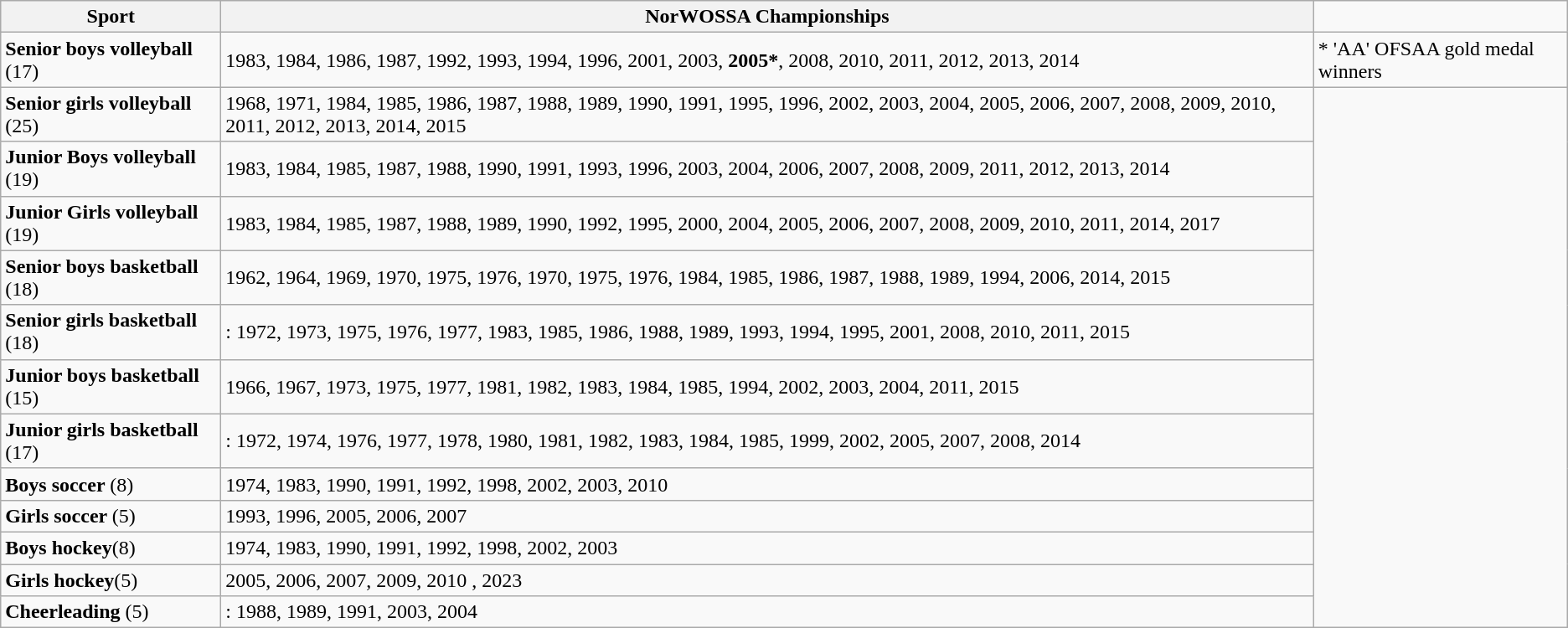<table class="wikitable">
<tr>
<th>Sport</th>
<th>NorWOSSA Championships</th>
</tr>
<tr>
<td><strong>Senior boys volleyball </strong>(17)</td>
<td>1983, 1984, 1986, 1987, 1992, 1993, 1994, 1996, 2001, 2003, <strong>2005*</strong>, 2008, 2010, 2011, 2012, 2013, 2014</td>
<td>* 'AA' OFSAA gold medal winners</td>
</tr>
<tr>
<td><strong>Senior girls volleyball </strong>(25)</td>
<td>1968, 1971, 1984, 1985, 1986, 1987, 1988, 1989, 1990, 1991, 1995, 1996, 2002, 2003, 2004, 2005, 2006, 2007, 2008, 2009, 2010, 2011, 2012, 2013, 2014, 2015</td>
</tr>
<tr>
<td><strong>Junior Boys volleyball </strong>(19)</td>
<td>1983, 1984, 1985, 1987, 1988, 1990, 1991, 1993, 1996, 2003, 2004, 2006, 2007, 2008, 2009, 2011, 2012, 2013, 2014</td>
</tr>
<tr>
<td><strong>Junior Girls volleyball </strong>(19)</td>
<td>1983, 1984, 1985, 1987, 1988, 1989, 1990, 1992, 1995, 2000, 2004, 2005, 2006, 2007, 2008, 2009, 2010, 2011, 2014, 2017</td>
</tr>
<tr>
<td><strong>Senior boys basketball </strong>(18)</td>
<td>1962, 1964, 1969, 1970, 1975, 1976, 1970, 1975, 1976, 1984, 1985, 1986, 1987, 1988, 1989, 1994, 2006, 2014, 2015</td>
</tr>
<tr>
<td><strong>Senior girls basketball </strong>(18)</td>
<td>: 1972, 1973, 1975, 1976, 1977, 1983, 1985, 1986, 1988, 1989, 1993, 1994, 1995, 2001, 2008, 2010, 2011, 2015</td>
</tr>
<tr>
<td><strong>Junior boys basketball </strong>(15)</td>
<td>1966, 1967, 1973, 1975, 1977, 1981, 1982, 1983, 1984, 1985, 1994, 2002, 2003, 2004, 2011, 2015</td>
</tr>
<tr>
<td><strong>Junior girls basketball </strong>(17)</td>
<td>: 1972, 1974, 1976, 1977, 1978, 1980, 1981, 1982, 1983, 1984, 1985, 1999, 2002, 2005, 2007, 2008, 2014</td>
</tr>
<tr>
<td><strong>Boys soccer </strong>(8)</td>
<td>1974, 1983, 1990, 1991, 1992, 1998, 2002, 2003, 2010</td>
</tr>
<tr>
<td><strong>Girls soccer </strong>(5)</td>
<td>1993, 1996, 2005, 2006, 2007</td>
</tr>
<tr>
<td><strong>Boys hockey</strong>(8)</td>
<td>1974, 1983, 1990, 1991, 1992, 1998, 2002, 2003</td>
</tr>
<tr>
<td><strong>Girls hockey</strong>(5)</td>
<td>2005, 2006, 2007, 2009, 2010 , 2023</td>
</tr>
<tr>
<td><strong>Cheerleading </strong>(5)</td>
<td>: 1988, 1989, 1991, 2003, 2004</td>
</tr>
</table>
